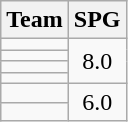<table class=wikitable>
<tr>
<th>Team</th>
<th>SPG</th>
</tr>
<tr>
<td></td>
<td align=center rowspan=4>8.0</td>
</tr>
<tr>
<td></td>
</tr>
<tr>
<td></td>
</tr>
<tr>
<td></td>
</tr>
<tr>
<td></td>
<td align=center rowspan=2>6.0</td>
</tr>
<tr>
<td></td>
</tr>
</table>
